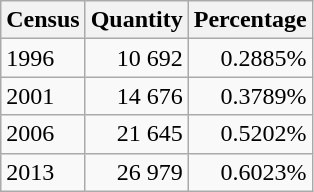<table class="wikitable sortable">
<tr>
<th>Census</th>
<th>Quantity</th>
<th>Percentage</th>
</tr>
<tr align=right>
<td align=left>1996</td>
<td>10 692</td>
<td>0.2885%</td>
</tr>
<tr align=right>
<td align=left>2001</td>
<td>14 676</td>
<td>0.3789%</td>
</tr>
<tr align=right>
<td align=left>2006</td>
<td>21 645</td>
<td>0.5202%</td>
</tr>
<tr align=right>
<td align=left>2013</td>
<td>26 979</td>
<td>0.6023%</td>
</tr>
</table>
